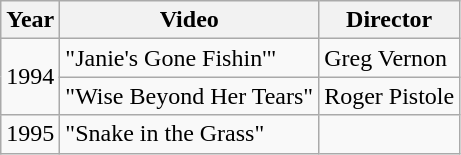<table class="wikitable">
<tr>
<th>Year</th>
<th>Video</th>
<th>Director</th>
</tr>
<tr>
<td rowspan="2">1994</td>
<td>"Janie's Gone Fishin'"</td>
<td>Greg Vernon</td>
</tr>
<tr>
<td>"Wise Beyond Her Tears"</td>
<td>Roger Pistole</td>
</tr>
<tr>
<td>1995</td>
<td>"Snake in the Grass"</td>
<td></td>
</tr>
</table>
